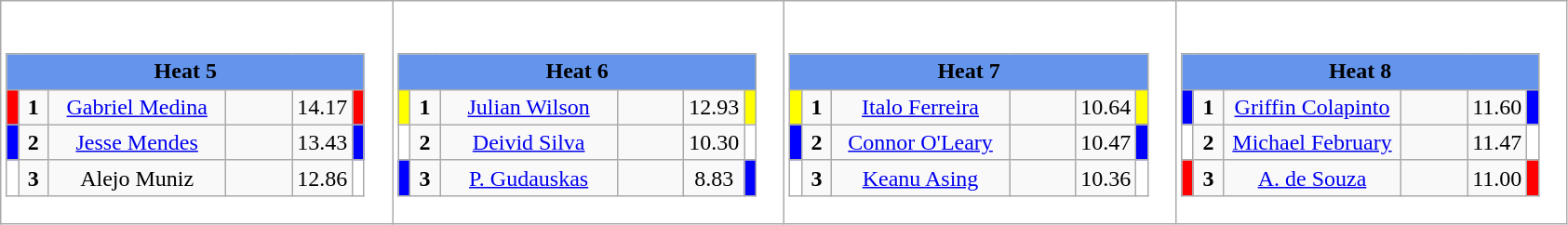<table class="wikitable" style="background:#fff;">
<tr>
<td><div><br><table class="wikitable">
<tr>
<td colspan="6"  style="text-align:center; background:#6495ed;"><strong>Heat 5</strong></td>
</tr>
<tr>
<td style="width:01px; background: #f00;"></td>
<td style="width:14px; text-align:center;"><strong>1</strong></td>
<td style="width:120px; text-align:center;"><a href='#'>Gabriel Medina</a></td>
<td style="width:40px; text-align:center;"></td>
<td style="width:20px; text-align:center;">14.17</td>
<td style="width:01px; background: #f00;"></td>
</tr>
<tr>
<td style="width:01px; background: #00f;"></td>
<td style="width:14px; text-align:center;"><strong>2</strong></td>
<td style="width:120px; text-align:center;"><a href='#'>Jesse Mendes</a></td>
<td style="width:40px; text-align:center;"></td>
<td style="width:20px; text-align:center;">13.43</td>
<td style="width:01px; background: #00f;"></td>
</tr>
<tr>
<td style="width:01px; background: #fff;"></td>
<td style="width:14px; text-align:center;"><strong>3</strong></td>
<td style="width:120px; text-align:center;">Alejo Muniz</td>
<td style="width:40px; text-align:center;"></td>
<td style="width:20px; text-align:center;">12.86</td>
<td style="width:01px; background: #fff;"></td>
</tr>
</table>
</div></td>
<td><div><br><table class="wikitable">
<tr>
<td colspan="6"  style="text-align:center; background:#6495ed;"><strong>Heat 6</strong></td>
</tr>
<tr>
<td style="width:01px; background: #ff0;"></td>
<td style="width:14px; text-align:center;"><strong>1</strong></td>
<td style="width:120px; text-align:center;"><a href='#'>Julian Wilson</a></td>
<td style="width:40px; text-align:center;"></td>
<td style="width:20px; text-align:center;">12.93</td>
<td style="width:01px; background: #ff0;"></td>
</tr>
<tr>
<td style="width:01px; background: #fff;"></td>
<td style="width:14px; text-align:center;"><strong>2</strong></td>
<td style="width:120px; text-align:center;"><a href='#'>Deivid Silva</a></td>
<td style="width:40px; text-align:center;"></td>
<td style="width:20px; text-align:center;">10.30</td>
<td style="width:01px; background: #fff;"></td>
</tr>
<tr>
<td style="width:01px; background: #00f;"></td>
<td style="width:14px; text-align:center;"><strong>3</strong></td>
<td style="width:120px; text-align:center;"><a href='#'>P. Gudauskas</a></td>
<td style="width:40px; text-align:center;"></td>
<td style="width:20px; text-align:center;">8.83</td>
<td style="width:01px; background: #00f;"></td>
</tr>
</table>
</div></td>
<td><div><br><table class="wikitable">
<tr>
<td colspan="6"  style="text-align:center; background:#6495ed;"><strong>Heat 7</strong></td>
</tr>
<tr>
<td style="width:01px; background: #ff0;"></td>
<td style="width:14px; text-align:center;"><strong>1</strong></td>
<td style="width:120px; text-align:center;"><a href='#'>Italo Ferreira</a></td>
<td style="width:40px; text-align:center;"></td>
<td style="width:20px; text-align:center;">10.64</td>
<td style="width:01px; background: #ff0;"></td>
</tr>
<tr>
<td style="width:01px; background: #00f;"></td>
<td style="width:14px; text-align:center;"><strong>2</strong></td>
<td style="width:120px; text-align:center;"><a href='#'>Connor O'Leary</a></td>
<td style="width:40px; text-align:center;"></td>
<td style="width:20px; text-align:center;">10.47</td>
<td style="width:01px; background: #00f;"></td>
</tr>
<tr>
<td style="width:01px; background: #fff;"></td>
<td style="width:14px; text-align:center;"><strong>3</strong></td>
<td style="width:120px; text-align:center;"><a href='#'>Keanu Asing</a></td>
<td style="width:40px; text-align:center;"></td>
<td style="width:20px; text-align:center;">10.36</td>
<td style="width:01px; background: #fff;"></td>
</tr>
</table>
</div></td>
<td><div><br><table class="wikitable">
<tr>
<td colspan="6"  style="text-align:center; background:#6495ed;"><strong>Heat 8</strong></td>
</tr>
<tr>
<td style="width:01px; background: #00f;"></td>
<td style="width:14px; text-align:center;"><strong>1</strong></td>
<td style="width:120px; text-align:center;"><a href='#'>Griffin Colapinto</a></td>
<td style="width:40px; text-align:center;"></td>
<td style="width:20px; text-align:center;">11.60</td>
<td style="width:01px; background: #00f;"></td>
</tr>
<tr>
<td style="width:01px; background: #fff;"></td>
<td style="width:14px; text-align:center;"><strong>2</strong></td>
<td style="width:120px; text-align:center;"><a href='#'>Michael February</a></td>
<td style="width:40px; text-align:center;"></td>
<td style="width:20px; text-align:center;">11.47</td>
<td style="width:01px; background: #fff;"></td>
</tr>
<tr>
<td style="width:01px; background: #f00;"></td>
<td style="width:14px; text-align:center;"><strong>3</strong></td>
<td style="width:120px; text-align:center;"><a href='#'>A. de Souza</a></td>
<td style="width:40px; text-align:center;"></td>
<td style="width:20px; text-align:center;">11.00</td>
<td style="width:01px; background: #f00;"></td>
</tr>
</table>
</div></td>
</tr>
</table>
